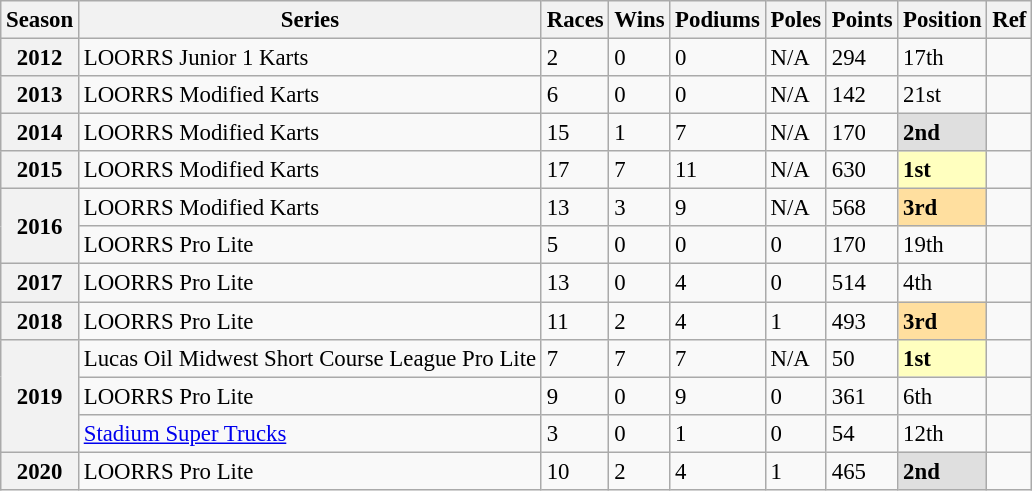<table class="wikitable" style="font-size: 95%;">
<tr>
<th>Season</th>
<th>Series</th>
<th>Races</th>
<th>Wins</th>
<th>Podiums</th>
<th>Poles</th>
<th>Points</th>
<th>Position</th>
<th>Ref</th>
</tr>
<tr>
<th>2012</th>
<td>LOORRS Junior 1 Karts</td>
<td>2</td>
<td>0</td>
<td>0</td>
<td>N/A</td>
<td>294</td>
<td>17th</td>
<td></td>
</tr>
<tr>
<th>2013</th>
<td>LOORRS Modified Karts</td>
<td>6</td>
<td>0</td>
<td>0</td>
<td>N/A</td>
<td>142</td>
<td>21st</td>
<td></td>
</tr>
<tr>
<th>2014</th>
<td>LOORRS Modified Karts</td>
<td>15</td>
<td>1</td>
<td>7</td>
<td>N/A</td>
<td>170</td>
<td style="background:#DFDFDF;"><strong>2nd</strong></td>
<td></td>
</tr>
<tr>
<th>2015</th>
<td>LOORRS Modified Karts</td>
<td>17</td>
<td>7</td>
<td>11</td>
<td>N/A</td>
<td>630</td>
<td style="background:#FFFFBF;"><strong>1st</strong></td>
<td></td>
</tr>
<tr>
<th rowspan=2>2016</th>
<td>LOORRS Modified Karts</td>
<td>13</td>
<td>3</td>
<td>9</td>
<td>N/A</td>
<td>568</td>
<td style="background:#FFDF9F;"><strong>3rd</strong></td>
<td></td>
</tr>
<tr>
<td>LOORRS Pro Lite</td>
<td>5</td>
<td>0</td>
<td>0</td>
<td>0</td>
<td>170</td>
<td>19th</td>
<td></td>
</tr>
<tr>
<th>2017</th>
<td>LOORRS Pro Lite</td>
<td>13</td>
<td>0</td>
<td>4</td>
<td>0</td>
<td>514</td>
<td>4th</td>
<td></td>
</tr>
<tr>
<th>2018</th>
<td>LOORRS Pro Lite</td>
<td>11</td>
<td>2</td>
<td>4</td>
<td>1</td>
<td>493</td>
<td style="background:#FFDF9F;"><strong>3rd</strong></td>
<td></td>
</tr>
<tr>
<th rowspan=3>2019</th>
<td>Lucas Oil Midwest Short Course League Pro Lite</td>
<td>7</td>
<td>7</td>
<td>7</td>
<td>N/A</td>
<td>50</td>
<td style="background:#FFFFBF;"><strong>1st</strong></td>
<td></td>
</tr>
<tr>
<td>LOORRS Pro Lite</td>
<td>9</td>
<td>0</td>
<td>9</td>
<td>0</td>
<td>361</td>
<td>6th</td>
<td></td>
</tr>
<tr>
<td><a href='#'>Stadium Super Trucks</a></td>
<td>3</td>
<td>0</td>
<td>1</td>
<td>0</td>
<td>54</td>
<td>12th</td>
<td></td>
</tr>
<tr>
<th>2020</th>
<td>LOORRS Pro Lite</td>
<td>10</td>
<td>2</td>
<td>4</td>
<td>1</td>
<td>465</td>
<td style="background:#DFDFDF;"><strong>2nd</strong></td>
<td></td>
</tr>
</table>
